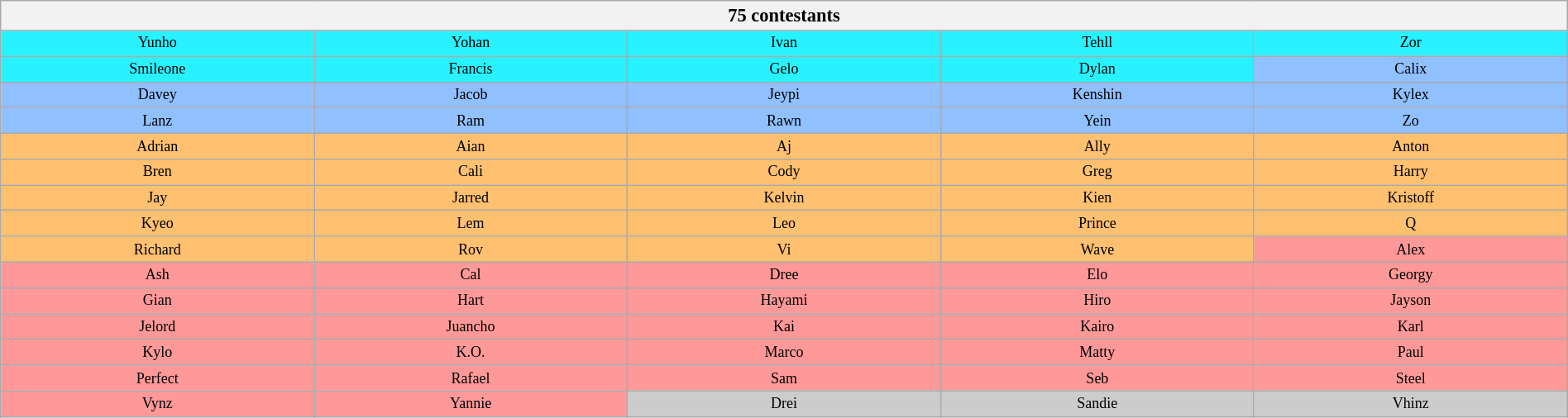<table class="wikitable" style="text-align:center; width:100%; font-size: 75%;">
<tr>
<th colspan="5" scope="col" style="width:100%; font-size: 125%;">75 contestants</th>
</tr>
<tr>
<td style="background:#28F2FF" width="10%">Yunho</td>
<td style="background:#28F2FF" width="10%">Yohan</td>
<td style="background:#28F2FF" width="10%">Ivan</td>
<td style="background:#28F2FF" width="10%">Tehll</td>
<td style="background:#28F2FF" width="10%">Zor</td>
</tr>
<tr>
<td style="background:#28F2FF" width="10%">Smileone</td>
<td style="background:#28F2FF" width="10%">Francis</td>
<td style="background:#28F2FF" width="10%">Gelo</td>
<td style="background:#28F2FF" width="10%">Dylan</td>
<td style="background:#90C0FF" width="10%">Calix</td>
</tr>
<tr>
<td style="background:#90C0FF" width="10%">Davey</td>
<td style="background:#90C0FF" width="10%">Jacob</td>
<td style="background:#90C0FF" width="10%">Jeypi</td>
<td style="background:#90C0FF" width="10%">Kenshin</td>
<td style="background:#90C0FF" width="10%">Kylex</td>
</tr>
<tr>
<td style="background:#90C0FF" width="10%">Lanz</td>
<td style="background:#90C0FF" width="10%">Ram</td>
<td style="background:#90C0FF" width="10%">Rawn</td>
<td style="background:#90C0FF" width="10%">Yein</td>
<td style="background:#90C0FF" width="10%">Zo</td>
</tr>
<tr>
<td style="background:#FFC06F" width="10%">Adrian</td>
<td style="background:#FFC06F" width="10%">Aian</td>
<td style="background:#FFC06F" width="10%">Aj</td>
<td style="background:#FFC06F" width="10%">Ally</td>
<td style="background:#FFC06F" width="10%">Anton</td>
</tr>
<tr>
<td style="background:#FFC06F" width="10%">Bren</td>
<td style="background:#FFC06F" width="10%">Cali</td>
<td style="background:#FFC06F" width="10%">Cody</td>
<td style="background:#FFC06F" width="10%">Greg</td>
<td style="background:#FFC06F" width="10%">Harry</td>
</tr>
<tr>
<td style="background:#FFC06F" width="10%">Jay</td>
<td style="background:#FFC06F" width="10%">Jarred</td>
<td style="background:#FFC06F" width="10%">Kelvin</td>
<td style="background:#FFC06F" width="10%">Kien</td>
<td style="background:#FFC06F" width="10%">Kristoff</td>
</tr>
<tr>
<td style="background:#FFC06F" width="10%">Kyeo</td>
<td style="background:#FFC06F" width="10%">Lem</td>
<td style="background:#FFC06F" width="10%">Leo</td>
<td style="background:#FFC06F" width="10%">Prince</td>
<td style="background:#FFC06F" width="10%">Q</td>
</tr>
<tr>
<td style="background:#FFC06F" width="10%">Richard</td>
<td style="background:#FFC06F" width="10%">Rov</td>
<td style="background:#FFC06F" width="10%">Vi</td>
<td style="background:#FFC06F" width="10%">Wave</td>
<td style="background:#FF9999" width="10%">Alex</td>
</tr>
<tr>
<td style="background:#FF9999" width="10%">Ash</td>
<td style="background:#FF9999" width="10%">Cal</td>
<td style="background:#FF9999" width="10%">Dree</td>
<td style="background:#FF9999" width="10%">Elo</td>
<td style="background:#FF9999" width="10%">Georgy</td>
</tr>
<tr>
<td style="background:#FF9999" width="10%">Gian</td>
<td style="background:#FF9999" width="10%">Hart</td>
<td style="background:#FF9999" width="10%">Hayami</td>
<td style="background:#FF9999" width="10%">Hiro</td>
<td style="background:#FF9999" width="10%">Jayson</td>
</tr>
<tr>
<td style="background:#FF9999" width="10%">Jelord</td>
<td style="background:#FF9999" width="10%">Juancho</td>
<td style="background:#FF9999" width="10%">Kai</td>
<td style="background:#FF9999" width="10%">Kairo</td>
<td style="background:#FF9999" width="10%">Karl</td>
</tr>
<tr>
<td style="background:#FF9999" width="10%">Kylo</td>
<td style="background:#FF9999" width="10%">K.O.</td>
<td style="background:#FF9999" width="10%">Marco</td>
<td style="background:#FF9999" width="10%">Matty</td>
<td style="background:#FF9999" width="10%">Paul</td>
</tr>
<tr>
<td style="background:#FF9999" width="10%">Perfect</td>
<td style="background:#FF9999" width="10%">Rafael</td>
<td style="background:#FF9999" width="10%">Sam</td>
<td style="background:#FF9999" width="10%">Seb</td>
<td style="background:#FF9999" width="10%">Steel</td>
</tr>
<tr>
<td style="background:#FF9999" width="10%">Vynz</td>
<td style="background:#FF9999" width="10%">Yannie</td>
<td style="background:#CCCCCC" width="10%">Drei</td>
<td style="background:#CCCCCC" width="10%">Sandie</td>
<td style="background:#CCCCCC" width="10%">Vhinz</td>
</tr>
</table>
